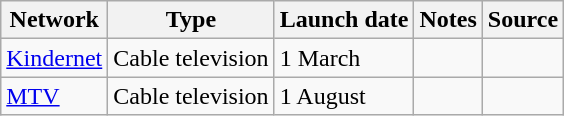<table class="wikitable sortable">
<tr>
<th>Network</th>
<th>Type</th>
<th>Launch date</th>
<th>Notes</th>
<th>Source</th>
</tr>
<tr>
<td><a href='#'>Kindernet</a></td>
<td>Cable television</td>
<td>1 March</td>
<td></td>
<td></td>
</tr>
<tr>
<td><a href='#'>MTV</a></td>
<td>Cable television</td>
<td>1 August</td>
<td></td>
<td></td>
</tr>
</table>
